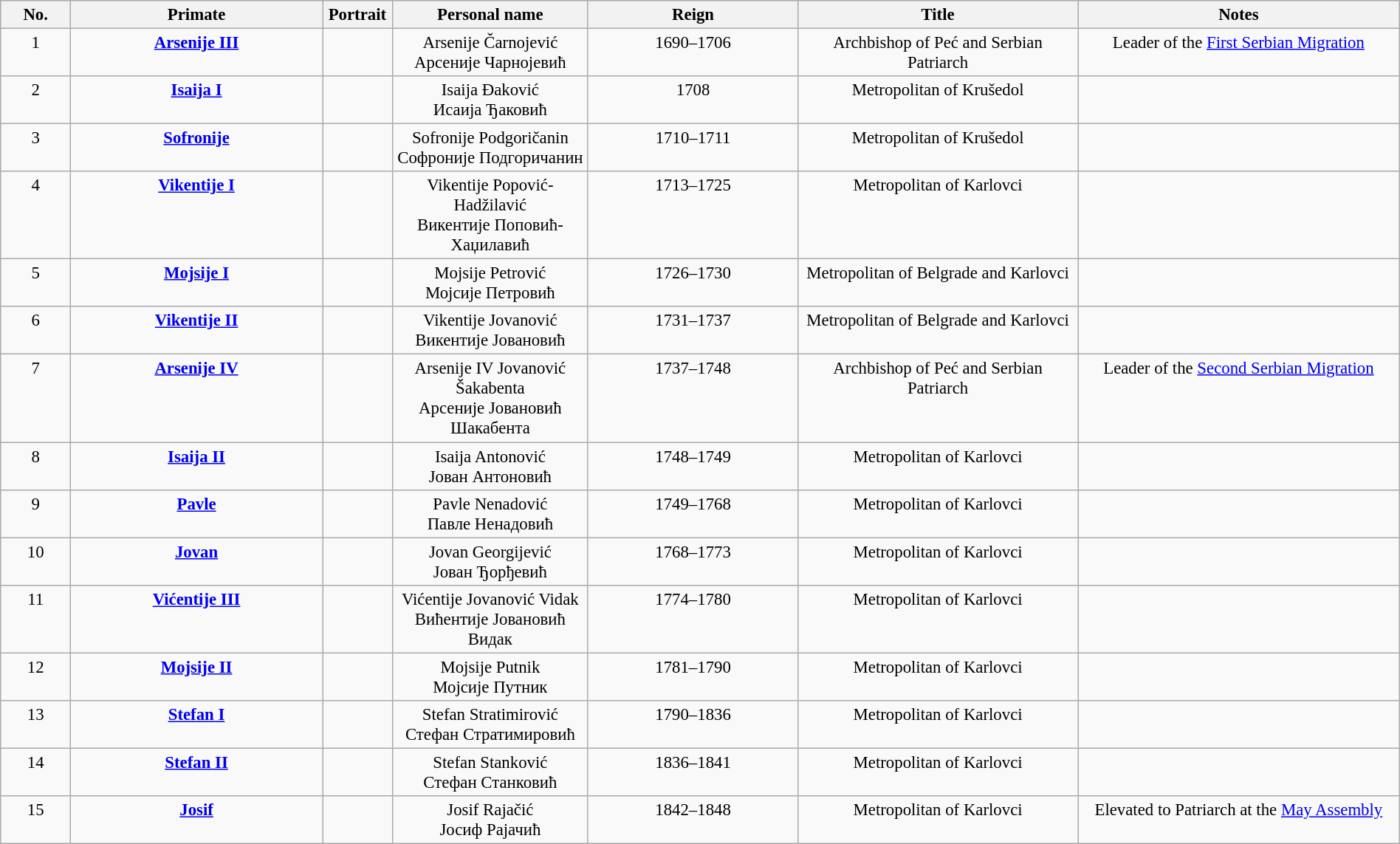<table class="wikitable" style="text-align:center; font-size:95%; width:100%">
<tr>
<th width="3">No.</th>
<th width="18%">Primate</th>
<th width="5%">Portrait</th>
<th width="14%">Personal name</th>
<th width="15%">Reign</th>
<th width="20%">Title</th>
<th width="23%">Notes</th>
</tr>
<tr valign="top">
<td>1</td>
<td><strong><a href='#'>Arsenije III</a></strong><br></td>
<td></td>
<td>Arsenije Čarnojević<br>Арсеније Чарнојевић</td>
<td>1690–1706</td>
<td>Archbishop of Peć and Serbian Patriarch</td>
<td>Leader of the <a href='#'>First Serbian Migration</a></td>
</tr>
<tr valign="top">
<td>2</td>
<td><strong><a href='#'>Isaija I</a></strong><br></td>
<td></td>
<td>Isaija Đaković<br>Исаија Ђаковић</td>
<td>1708</td>
<td>Metropolitan of Krušedol</td>
<td></td>
</tr>
<tr valign="top">
<td>3</td>
<td><strong><a href='#'>Sofronije</a></strong><br></td>
<td></td>
<td>Sofronije Podgoričanin<br>Софроније Подгоричанин</td>
<td>1710–1711</td>
<td>Metropolitan of Krušedol</td>
<td></td>
</tr>
<tr valign="top">
<td>4</td>
<td><strong><a href='#'>Vikentije I</a></strong><br></td>
<td></td>
<td>Vikentije Popović-Hadžilavić<br>Викентије Поповић-Хаџилавић</td>
<td>1713–1725</td>
<td>Metropolitan of Karlovci</td>
<td></td>
</tr>
<tr valign="top">
<td>5</td>
<td><strong><a href='#'>Mojsije I</a></strong><br></td>
<td></td>
<td>Mojsije Petrović<br>Мојсије Петровић</td>
<td>1726–1730</td>
<td>Metropolitan of Belgrade and Karlovci</td>
<td></td>
</tr>
<tr valign="top">
<td>6</td>
<td><strong><a href='#'>Vikentije II</a></strong><br></td>
<td></td>
<td>Vikentije Jovanović<br>Викентије Јовановић</td>
<td>1731–1737</td>
<td>Metropolitan of Belgrade and Karlovci</td>
<td></td>
</tr>
<tr valign="top">
<td>7</td>
<td><strong><a href='#'>Arsenije IV</a></strong><br></td>
<td></td>
<td>Arsenije IV Jovanović Šakabenta<br>Арсеније Јовановић Шакабента</td>
<td>1737–1748</td>
<td>Archbishop of Peć and Serbian Patriarch</td>
<td>Leader of the <a href='#'>Second Serbian Migration</a></td>
</tr>
<tr valign="top">
<td>8</td>
<td><strong><a href='#'>Isaija II</a></strong><br></td>
<td></td>
<td>Isaija Antonović<br>Јован Антоновић</td>
<td>1748–1749</td>
<td>Metropolitan of Karlovci</td>
<td></td>
</tr>
<tr valign="top">
<td>9</td>
<td><strong><a href='#'>Pavle</a></strong><br></td>
<td></td>
<td>Pavle Nenadović<br>Павле Ненадовић</td>
<td>1749–1768</td>
<td>Metropolitan of Karlovci</td>
<td></td>
</tr>
<tr valign="top">
<td>10</td>
<td><strong><a href='#'>Jovan</a></strong><br></td>
<td></td>
<td>Jovan Georgijević<br>Јован Ђорђевић</td>
<td>1768–1773</td>
<td>Metropolitan of Karlovci</td>
<td></td>
</tr>
<tr valign="top">
<td>11</td>
<td><strong><a href='#'>Vićentije III</a></strong><br></td>
<td></td>
<td>Vićentije Jovanović Vidak<br>Вићентије Јовановић Видак</td>
<td>1774–1780</td>
<td>Metropolitan of Karlovci</td>
<td></td>
</tr>
<tr valign="top">
<td>12</td>
<td><strong><a href='#'>Mojsije II</a></strong><br></td>
<td></td>
<td>Mojsije Putnik<br>Мојсије Путник</td>
<td>1781–1790</td>
<td>Metropolitan of Karlovci</td>
<td></td>
</tr>
<tr valign="top">
<td>13</td>
<td><strong><a href='#'>Stefan I</a></strong><br></td>
<td></td>
<td>Stefan Stratimirović<br>Стефан Стратимировић</td>
<td>1790–1836</td>
<td>Metropolitan of Karlovci</td>
<td></td>
</tr>
<tr valign="top">
<td>14</td>
<td><strong><a href='#'>Stefan II</a></strong><br></td>
<td></td>
<td>Stefan Stanković<br>Стефан Станковић</td>
<td>1836–1841</td>
<td>Metropolitan of Karlovci</td>
<td></td>
</tr>
<tr valign="top">
<td>15</td>
<td><strong><a href='#'>Josif</a></strong><br></td>
<td></td>
<td>Josif Rajačić<br>Јосиф Рајачић</td>
<td>1842–1848</td>
<td>Metropolitan of Karlovci</td>
<td>Elevated to Patriarch at the <a href='#'>May Assembly</a></td>
</tr>
</table>
